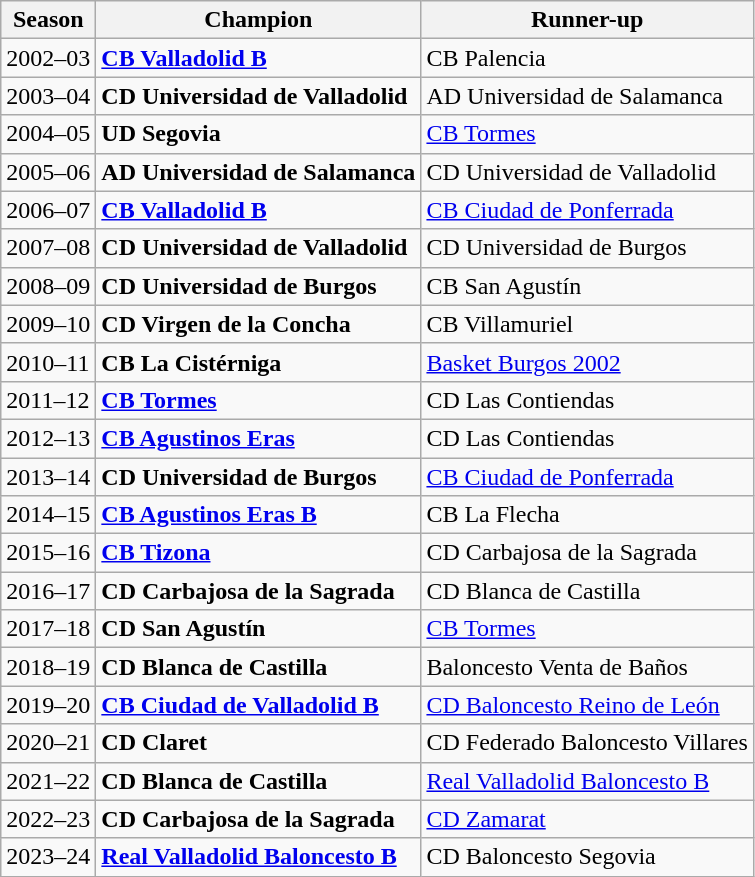<table class="wikitable">
<tr>
<th>Season</th>
<th>Champion</th>
<th>Runner-up</th>
</tr>
<tr>
<td>2002–03</td>
<td><strong><a href='#'>CB Valladolid B</a></strong></td>
<td>CB Palencia</td>
</tr>
<tr>
<td>2003–04</td>
<td><strong>CD Universidad de Valladolid</strong></td>
<td>AD Universidad de Salamanca</td>
</tr>
<tr>
<td>2004–05</td>
<td><strong>UD Segovia</strong></td>
<td><a href='#'>CB Tormes</a></td>
</tr>
<tr>
<td>2005–06</td>
<td><strong>AD Universidad de Salamanca</strong></td>
<td>CD Universidad de Valladolid</td>
</tr>
<tr>
<td>2006–07</td>
<td><strong><a href='#'>CB Valladolid B</a></strong></td>
<td><a href='#'>CB Ciudad de Ponferrada</a></td>
</tr>
<tr>
<td>2007–08</td>
<td><strong>CD Universidad de Valladolid</strong></td>
<td>CD Universidad de Burgos</td>
</tr>
<tr>
<td>2008–09</td>
<td><strong>CD Universidad de Burgos</strong></td>
<td>CB San Agustín</td>
</tr>
<tr>
<td>2009–10</td>
<td><strong>CD Virgen de la Concha</strong></td>
<td>CB Villamuriel</td>
</tr>
<tr>
<td>2010–11</td>
<td><strong>CB La Cistérniga</strong></td>
<td><a href='#'>Basket Burgos 2002</a></td>
</tr>
<tr>
<td>2011–12</td>
<td><strong><a href='#'>CB Tormes</a></strong></td>
<td>CD Las Contiendas</td>
</tr>
<tr>
<td>2012–13</td>
<td><strong><a href='#'>CB Agustinos Eras</a></strong></td>
<td>CD Las Contiendas</td>
</tr>
<tr>
<td>2013–14</td>
<td><strong>CD Universidad de Burgos</strong></td>
<td><a href='#'>CB Ciudad de Ponferrada</a></td>
</tr>
<tr>
<td>2014–15</td>
<td><strong><a href='#'>CB Agustinos Eras B</a></strong></td>
<td>CB La Flecha</td>
</tr>
<tr>
<td>2015–16</td>
<td><strong><a href='#'>CB Tizona</a></strong></td>
<td>CD Carbajosa de la Sagrada</td>
</tr>
<tr>
<td>2016–17</td>
<td><strong>CD Carbajosa de la Sagrada</strong></td>
<td>CD Blanca de Castilla</td>
</tr>
<tr>
<td>2017–18</td>
<td><strong>CD San Agustín</strong></td>
<td><a href='#'>CB Tormes</a></td>
</tr>
<tr>
<td>2018–19</td>
<td><strong>CD Blanca de Castilla</strong></td>
<td>Baloncesto Venta de Baños</td>
</tr>
<tr>
<td>2019–20</td>
<td><a href='#'><strong>CB Ciudad de Valladolid B</strong></a></td>
<td><a href='#'>CD Baloncesto Reino de León</a></td>
</tr>
<tr>
<td>2020–21</td>
<td><strong>CD Claret</strong></td>
<td>CD Federado Baloncesto Villares</td>
</tr>
<tr>
<td>2021–22</td>
<td><strong>CD Blanca de Castilla</strong></td>
<td><a href='#'>Real Valladolid Baloncesto B</a></td>
</tr>
<tr>
<td>2022–23</td>
<td><strong>CD Carbajosa de la Sagrada</strong></td>
<td><a href='#'>CD Zamarat</a></td>
</tr>
<tr>
<td>2023–24</td>
<td><a href='#'><strong>Real Valladolid Baloncesto B</strong></a></td>
<td>CD Baloncesto Segovia</td>
</tr>
</table>
